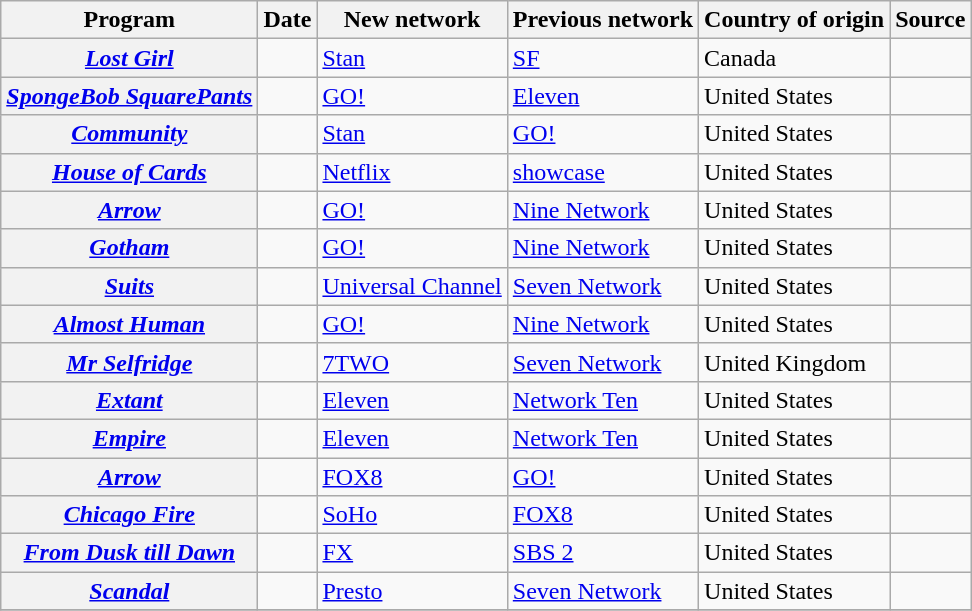<table class="wikitable plainrowheaders sortable" style="text-align:left">
<tr>
<th scope="col">Program</th>
<th scope="col">Date</th>
<th scope="col">New network</th>
<th scope="col">Previous network</th>
<th scope="col">Country of origin</th>
<th scope="col" class="unsortable">Source</th>
</tr>
<tr>
<th scope="row"><em><a href='#'>Lost Girl</a></em></th>
<td></td>
<td><a href='#'>Stan</a></td>
<td><a href='#'>SF</a></td>
<td>Canada</td>
<td align=center></td>
</tr>
<tr>
<th scope="row"><em><a href='#'>SpongeBob SquarePants</a></em></th>
<td></td>
<td><a href='#'>GO!</a></td>
<td><a href='#'>Eleven</a></td>
<td>United States</td>
<td align=center></td>
</tr>
<tr>
<th scope="row"><em><a href='#'>Community</a></em></th>
<td></td>
<td><a href='#'>Stan</a></td>
<td><a href='#'>GO!</a></td>
<td>United States</td>
<td align=center></td>
</tr>
<tr>
<th scope="row"><em><a href='#'>House of Cards</a></em></th>
<td></td>
<td><a href='#'>Netflix</a></td>
<td><a href='#'>showcase</a></td>
<td>United States</td>
<td align=center></td>
</tr>
<tr>
<th scope="row"><em><a href='#'>Arrow</a></em></th>
<td></td>
<td><a href='#'>GO!</a></td>
<td><a href='#'>Nine Network</a></td>
<td>United States</td>
<td align=center></td>
</tr>
<tr>
<th scope="row"><em><a href='#'>Gotham</a></em></th>
<td></td>
<td><a href='#'>GO!</a></td>
<td><a href='#'>Nine Network</a></td>
<td>United States</td>
<td align=center></td>
</tr>
<tr>
<th scope="row"><em><a href='#'>Suits</a></em></th>
<td></td>
<td><a href='#'>Universal Channel</a></td>
<td><a href='#'>Seven Network</a></td>
<td>United States</td>
<td align=center></td>
</tr>
<tr>
<th scope="row"><em><a href='#'>Almost Human</a></em></th>
<td></td>
<td><a href='#'>GO!</a></td>
<td><a href='#'>Nine Network</a></td>
<td>United States</td>
<td align=center></td>
</tr>
<tr>
<th scope="row"><em><a href='#'>Mr Selfridge</a></em></th>
<td></td>
<td><a href='#'>7TWO</a></td>
<td><a href='#'>Seven Network</a></td>
<td>United Kingdom</td>
<td align=center></td>
</tr>
<tr>
<th scope="row"><em><a href='#'>Extant</a></em></th>
<td></td>
<td><a href='#'>Eleven</a></td>
<td><a href='#'>Network Ten</a></td>
<td>United States</td>
<td align=center></td>
</tr>
<tr>
<th scope="row"><em><a href='#'>Empire</a></em></th>
<td></td>
<td><a href='#'>Eleven</a></td>
<td><a href='#'>Network Ten</a></td>
<td>United States</td>
<td align=center></td>
</tr>
<tr>
<th scope="row"><em><a href='#'>Arrow</a></em></th>
<td></td>
<td><a href='#'>FOX8</a></td>
<td><a href='#'>GO!</a></td>
<td>United States</td>
<td align=center></td>
</tr>
<tr>
<th scope="row"><em><a href='#'>Chicago Fire</a></em></th>
<td></td>
<td><a href='#'>SoHo</a></td>
<td><a href='#'>FOX8</a></td>
<td>United States</td>
<td align=center></td>
</tr>
<tr>
<th scope="row"><em><a href='#'>From Dusk till Dawn</a></em></th>
<td></td>
<td><a href='#'>FX</a></td>
<td><a href='#'>SBS 2</a></td>
<td>United States</td>
<td align=center></td>
</tr>
<tr>
<th scope="row"><em><a href='#'>Scandal</a></em></th>
<td></td>
<td><a href='#'>Presto</a></td>
<td><a href='#'>Seven Network</a></td>
<td>United States</td>
<td align=center></td>
</tr>
<tr>
</tr>
</table>
